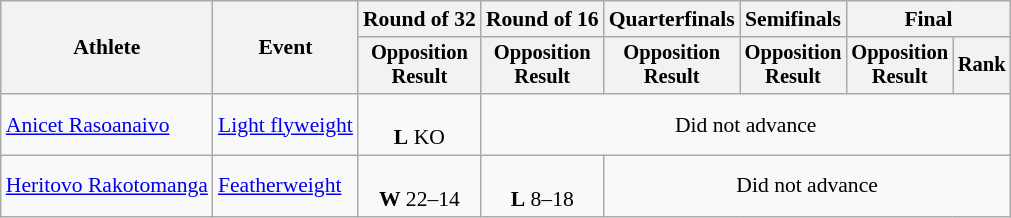<table class="wikitable" style="font-size:90%">
<tr>
<th rowspan="2">Athlete</th>
<th rowspan="2">Event</th>
<th>Round of 32</th>
<th>Round of 16</th>
<th>Quarterfinals</th>
<th>Semifinals</th>
<th colspan=2>Final</th>
</tr>
<tr style="font-size:95%">
<th>Opposition<br>Result</th>
<th>Opposition<br>Result</th>
<th>Opposition<br>Result</th>
<th>Opposition<br>Result</th>
<th>Opposition<br>Result</th>
<th>Rank</th>
</tr>
<tr align=center>
<td align=left><a href='#'>Anicet Rasoanaivo</a></td>
<td align=left><a href='#'>Light flyweight</a></td>
<td><br><strong>L</strong> KO</td>
<td colspan=5>Did not advance</td>
</tr>
<tr align=center>
<td align=left><a href='#'>Heritovo Rakotomanga</a></td>
<td align=left><a href='#'>Featherweight</a></td>
<td><br><strong>W</strong> 22–14</td>
<td><br><strong>L</strong> 8–18</td>
<td colspan=4>Did not advance</td>
</tr>
</table>
